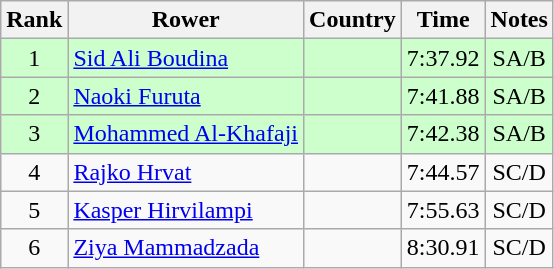<table class="wikitable" style="text-align:center">
<tr>
<th>Rank</th>
<th>Rower</th>
<th>Country</th>
<th>Time</th>
<th>Notes</th>
</tr>
<tr bgcolor=ccffcc>
<td>1</td>
<td align="left"><a href='#'>Sid Ali Boudina</a></td>
<td align="left"></td>
<td>7:37.92</td>
<td>SA/B</td>
</tr>
<tr bgcolor=ccffcc>
<td>2</td>
<td align="left"><a href='#'>Naoki Furuta</a></td>
<td align="left"></td>
<td>7:41.88</td>
<td>SA/B</td>
</tr>
<tr bgcolor=ccffcc>
<td>3</td>
<td align="left"><a href='#'>Mohammed Al-Khafaji</a></td>
<td align="left"></td>
<td>7:42.38</td>
<td>SA/B</td>
</tr>
<tr>
<td>4</td>
<td align="left"><a href='#'>Rajko Hrvat</a></td>
<td align="left"></td>
<td>7:44.57</td>
<td>SC/D</td>
</tr>
<tr>
<td>5</td>
<td align="left"><a href='#'>Kasper Hirvilampi</a></td>
<td align="left"></td>
<td>7:55.63</td>
<td>SC/D</td>
</tr>
<tr>
<td>6</td>
<td align="left"><a href='#'>Ziya Mammadzada</a></td>
<td align="left"></td>
<td>8:30.91</td>
<td>SC/D</td>
</tr>
</table>
